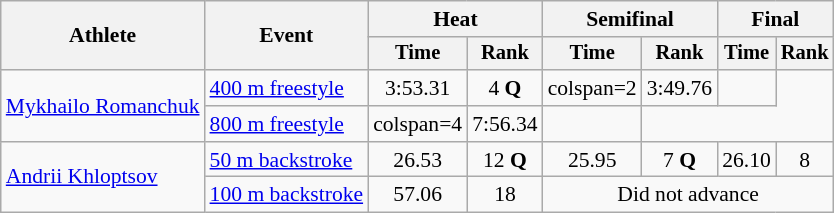<table class=wikitable style="font-size:90%">
<tr>
<th rowspan=2>Athlete</th>
<th rowspan=2>Event</th>
<th colspan="2">Heat</th>
<th colspan="2">Semifinal</th>
<th colspan="2">Final</th>
</tr>
<tr style="font-size:95%">
<th>Time</th>
<th>Rank</th>
<th>Time</th>
<th>Rank</th>
<th>Time</th>
<th>Rank</th>
</tr>
<tr align=center>
<td align=left rowspan=2><a href='#'>Mykhailo Romanchuk</a></td>
<td align=left><a href='#'>400 m freestyle</a></td>
<td>3:53.31</td>
<td>4 <strong>Q</strong></td>
<td>colspan=2 </td>
<td>3:49.76</td>
<td></td>
</tr>
<tr align=center>
<td align=left><a href='#'>800 m freestyle</a></td>
<td>colspan=4 </td>
<td>7:56.34</td>
<td></td>
</tr>
<tr align=center>
<td align=left rowspan=2><a href='#'>Andrii Khloptsov</a></td>
<td align=left><a href='#'>50 m backstroke</a></td>
<td>26.53</td>
<td>12 <strong>Q</strong></td>
<td>25.95</td>
<td>7 <strong>Q</strong></td>
<td>26.10</td>
<td>8</td>
</tr>
<tr align=center>
<td align=left><a href='#'>100 m backstroke</a></td>
<td>57.06</td>
<td>18</td>
<td colspan=4>Did not advance</td>
</tr>
</table>
